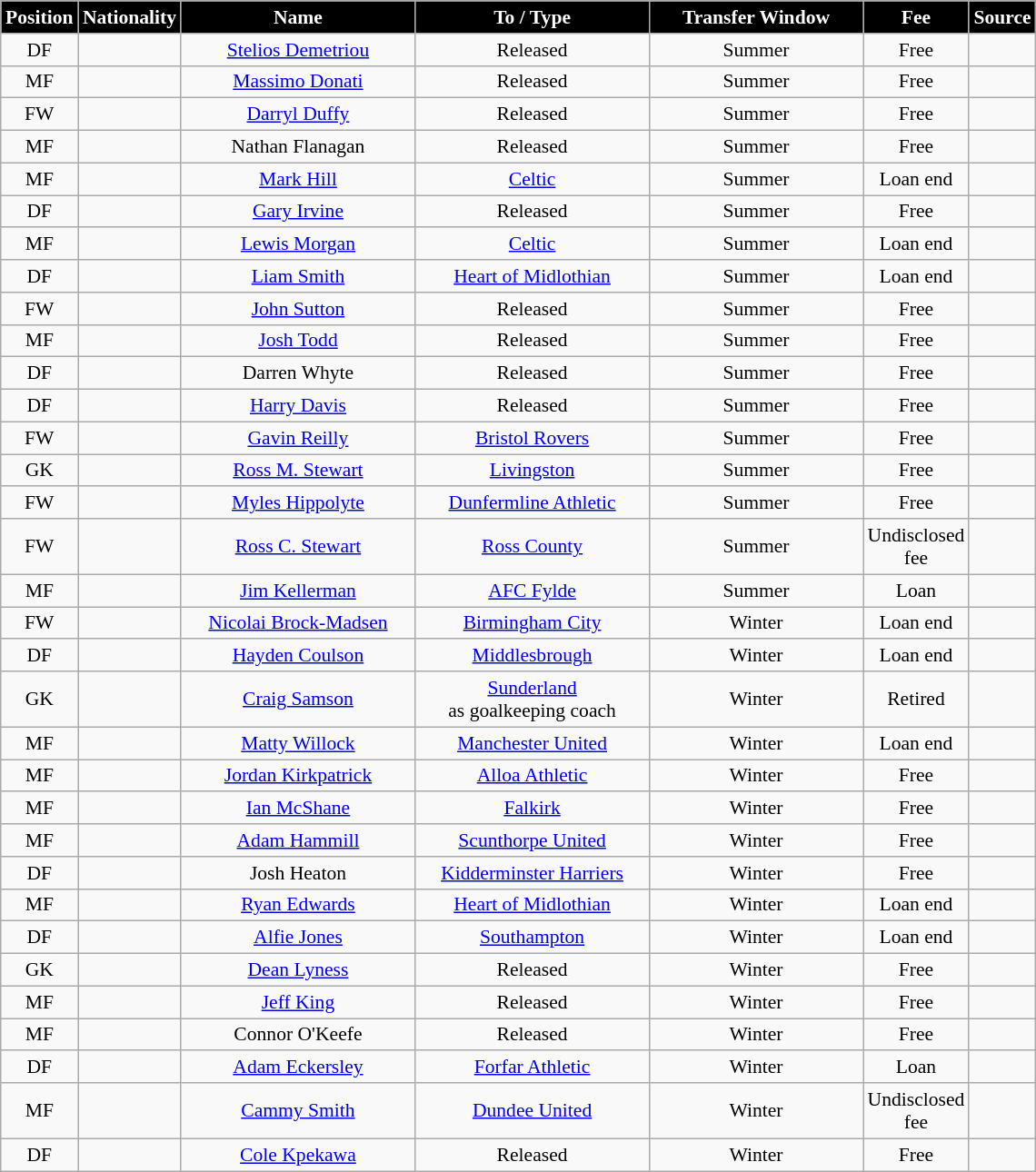<table class="wikitable"  style="text-align:center; font-size:90%; ">
<tr>
<th style="background:#000000; color:white; width:50px;">Position</th>
<th style="background:#000000; color:white; width:50px;">Nationality</th>
<th style="background:#000000; color:white; width:165px;">Name</th>
<th style="background:#000000; color:white; width:165px;">To / Type</th>
<th style="background:#000000; color:white; width:150px;">Transfer Window</th>
<th style="background:#000000; color:white; width:70px;">Fee</th>
<th style="background:#000000; color:white; width:25px;">Source</th>
</tr>
<tr>
<td>DF</td>
<td></td>
<td><a href='#'>Stelios Demetriou</a></td>
<td>Released</td>
<td>Summer</td>
<td>Free</td>
<td></td>
</tr>
<tr>
<td>MF</td>
<td></td>
<td><a href='#'>Massimo Donati</a></td>
<td>Released</td>
<td>Summer</td>
<td>Free</td>
<td></td>
</tr>
<tr>
<td>FW</td>
<td></td>
<td><a href='#'>Darryl Duffy</a></td>
<td>Released</td>
<td>Summer</td>
<td>Free</td>
<td></td>
</tr>
<tr>
<td>MF</td>
<td></td>
<td>Nathan Flanagan</td>
<td>Released</td>
<td>Summer</td>
<td>Free</td>
<td></td>
</tr>
<tr>
<td>MF</td>
<td></td>
<td><a href='#'>Mark Hill</a></td>
<td><a href='#'>Celtic</a></td>
<td>Summer</td>
<td>Loan end</td>
<td></td>
</tr>
<tr>
<td>DF</td>
<td></td>
<td><a href='#'>Gary Irvine</a></td>
<td>Released</td>
<td>Summer</td>
<td>Free</td>
<td></td>
</tr>
<tr>
<td>MF</td>
<td></td>
<td><a href='#'>Lewis Morgan</a></td>
<td><a href='#'>Celtic</a></td>
<td>Summer</td>
<td>Loan end</td>
<td></td>
</tr>
<tr>
<td>DF</td>
<td></td>
<td><a href='#'>Liam Smith</a></td>
<td><a href='#'>Heart of Midlothian</a></td>
<td>Summer</td>
<td>Loan end</td>
<td></td>
</tr>
<tr>
<td>FW</td>
<td></td>
<td><a href='#'>John Sutton</a></td>
<td>Released</td>
<td>Summer</td>
<td>Free</td>
<td></td>
</tr>
<tr>
<td>MF</td>
<td></td>
<td><a href='#'>Josh Todd</a></td>
<td>Released</td>
<td>Summer</td>
<td>Free</td>
<td></td>
</tr>
<tr>
<td>DF</td>
<td></td>
<td>Darren Whyte</td>
<td>Released</td>
<td>Summer</td>
<td>Free</td>
<td></td>
</tr>
<tr>
<td>DF</td>
<td></td>
<td><a href='#'>Harry Davis</a></td>
<td>Released</td>
<td>Summer</td>
<td>Free</td>
<td></td>
</tr>
<tr>
<td>FW</td>
<td></td>
<td><a href='#'>Gavin Reilly</a></td>
<td><a href='#'>Bristol Rovers</a></td>
<td>Summer</td>
<td>Free</td>
<td></td>
</tr>
<tr>
<td>GK</td>
<td></td>
<td><a href='#'>Ross M. Stewart</a></td>
<td><a href='#'>Livingston</a></td>
<td>Summer</td>
<td>Free</td>
<td></td>
</tr>
<tr>
<td>FW</td>
<td></td>
<td><a href='#'>Myles Hippolyte</a></td>
<td><a href='#'>Dunfermline Athletic</a></td>
<td>Summer</td>
<td>Free</td>
<td></td>
</tr>
<tr>
<td>FW</td>
<td></td>
<td><a href='#'>Ross C. Stewart</a></td>
<td><a href='#'>Ross County</a></td>
<td>Summer</td>
<td>Undisclosed fee</td>
<td></td>
</tr>
<tr>
<td>MF</td>
<td></td>
<td><a href='#'>Jim Kellerman</a></td>
<td><a href='#'>AFC Fylde</a></td>
<td>Summer</td>
<td>Loan</td>
<td></td>
</tr>
<tr>
<td>FW</td>
<td></td>
<td><a href='#'>Nicolai Brock-Madsen</a></td>
<td><a href='#'>Birmingham City</a></td>
<td>Winter</td>
<td>Loan end</td>
<td></td>
</tr>
<tr>
<td>DF</td>
<td></td>
<td><a href='#'>Hayden Coulson</a></td>
<td><a href='#'>Middlesbrough</a></td>
<td>Winter</td>
<td>Loan end</td>
<td></td>
</tr>
<tr>
<td>GK</td>
<td></td>
<td><a href='#'>Craig Samson</a></td>
<td><a href='#'>Sunderland</a> <br>as goalkeeping coach</td>
<td>Winter</td>
<td>Retired</td>
<td></td>
</tr>
<tr>
<td>MF</td>
<td></td>
<td><a href='#'>Matty Willock</a></td>
<td><a href='#'>Manchester United</a></td>
<td>Winter</td>
<td>Loan end</td>
<td></td>
</tr>
<tr>
<td>MF</td>
<td></td>
<td><a href='#'>Jordan Kirkpatrick</a></td>
<td><a href='#'>Alloa Athletic</a></td>
<td>Winter</td>
<td>Free</td>
<td></td>
</tr>
<tr>
<td>MF</td>
<td></td>
<td><a href='#'>Ian McShane</a></td>
<td><a href='#'>Falkirk</a></td>
<td>Winter</td>
<td>Free</td>
<td></td>
</tr>
<tr>
<td>MF</td>
<td></td>
<td><a href='#'>Adam Hammill</a></td>
<td><a href='#'>Scunthorpe United</a></td>
<td>Winter</td>
<td>Free</td>
<td></td>
</tr>
<tr>
<td>DF</td>
<td></td>
<td>Josh Heaton</td>
<td><a href='#'>Kidderminster Harriers</a></td>
<td>Winter</td>
<td>Free</td>
<td></td>
</tr>
<tr>
<td>MF</td>
<td></td>
<td><a href='#'>Ryan Edwards</a></td>
<td><a href='#'>Heart of Midlothian</a></td>
<td>Winter</td>
<td>Loan end</td>
<td></td>
</tr>
<tr>
<td>DF</td>
<td></td>
<td><a href='#'>Alfie Jones</a></td>
<td><a href='#'>Southampton</a></td>
<td>Winter</td>
<td>Loan end</td>
<td></td>
</tr>
<tr>
<td>GK</td>
<td></td>
<td><a href='#'>Dean Lyness</a></td>
<td>Released</td>
<td>Winter</td>
<td>Free</td>
<td></td>
</tr>
<tr>
<td>MF</td>
<td></td>
<td><a href='#'>Jeff King</a></td>
<td>Released</td>
<td>Winter</td>
<td>Free</td>
<td></td>
</tr>
<tr>
<td>MF</td>
<td></td>
<td>Connor O'Keefe</td>
<td>Released</td>
<td>Winter</td>
<td>Free</td>
<td></td>
</tr>
<tr>
<td>DF</td>
<td></td>
<td><a href='#'>Adam Eckersley</a></td>
<td><a href='#'>Forfar Athletic</a></td>
<td>Winter</td>
<td>Loan</td>
<td></td>
</tr>
<tr>
<td>MF</td>
<td></td>
<td><a href='#'>Cammy Smith</a></td>
<td><a href='#'>Dundee United</a></td>
<td>Winter</td>
<td>Undisclosed fee</td>
<td></td>
</tr>
<tr>
<td>DF</td>
<td></td>
<td><a href='#'>Cole Kpekawa</a></td>
<td>Released</td>
<td>Winter</td>
<td>Free</td>
<td></td>
</tr>
</table>
